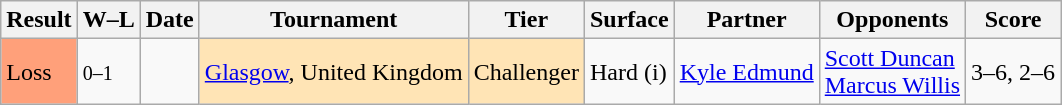<table class="wikitable">
<tr>
<th>Result</th>
<th class="unsortable">W–L</th>
<th>Date</th>
<th>Tournament</th>
<th>Tier</th>
<th>Surface</th>
<th>Partner</th>
<th>Opponents</th>
<th class="unsortable">Score</th>
</tr>
<tr>
<td bgcolor=FFA07A>Loss</td>
<td><small>0–1</small></td>
<td><a href='#'></a></td>
<td style="background:moccasin;"><a href='#'>Glasgow</a>, United Kingdom</td>
<td style="background:moccasin;">Challenger</td>
<td>Hard (i)</td>
<td> <a href='#'>Kyle Edmund</a></td>
<td> <a href='#'>Scott Duncan</a><br> <a href='#'>Marcus Willis</a></td>
<td>3–6, 2–6</td>
</tr>
</table>
